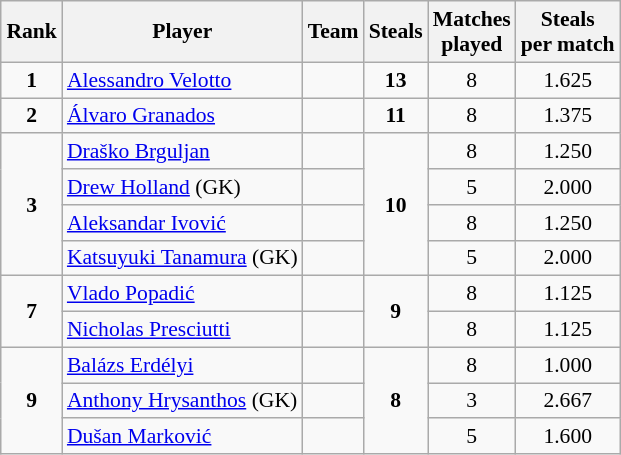<table class="wikitable sortable" style="text-align: center; font-size: 90%; margin-left: 1em;">
<tr>
<th>Rank</th>
<th>Player</th>
<th>Team</th>
<th>Steals</th>
<th>Matches<br>played</th>
<th>Steals<br>per match</th>
</tr>
<tr>
<td><strong>1</strong></td>
<td style="text-align: left;" data-sort-value="Velotto, Alessandro"><a href='#'>Alessandro Velotto</a></td>
<td style="text-align: left;"></td>
<td><strong>13</strong></td>
<td>8</td>
<td>1.625</td>
</tr>
<tr>
<td><strong>2</strong></td>
<td style="text-align: left;" data-sort-value="Granados, Álvaro"><a href='#'>Álvaro Granados</a></td>
<td style="text-align: left;"></td>
<td><strong>11</strong></td>
<td>8</td>
<td>1.375</td>
</tr>
<tr>
<td rowspan="4"><strong>3</strong></td>
<td style="text-align: left;" data-sort-value="Brguljan, Draško"><a href='#'>Draško Brguljan</a></td>
<td style="text-align: left;"></td>
<td rowspan="4"><strong>10</strong></td>
<td>8</td>
<td>1.250</td>
</tr>
<tr>
<td style="text-align: left;" data-sort-value="Holland, Drew"><a href='#'>Drew Holland</a> (GK)</td>
<td style="text-align: left;"></td>
<td>5</td>
<td>2.000</td>
</tr>
<tr>
<td style="text-align: left;" data-sort-value="Ivović, Aleksandar"><a href='#'>Aleksandar Ivović</a></td>
<td style="text-align: left;"></td>
<td>8</td>
<td>1.250</td>
</tr>
<tr>
<td style="text-align: left;" data-sort-value="Tanamura, Katsuyuki"><a href='#'>Katsuyuki Tanamura</a> (GK)</td>
<td style="text-align: left;"></td>
<td>5</td>
<td>2.000</td>
</tr>
<tr>
<td rowspan="2"><strong>7</strong></td>
<td style="text-align: left;" data-sort-value="Popadić, Vlado"><a href='#'>Vlado Popadić</a></td>
<td style="text-align: left;"></td>
<td rowspan="2"><strong>9</strong></td>
<td>8</td>
<td>1.125</td>
</tr>
<tr>
<td style="text-align: left;" data-sort-value="Presciutti, Nicholas"><a href='#'>Nicholas Presciutti</a></td>
<td style="text-align: left;"></td>
<td>8</td>
<td>1.125</td>
</tr>
<tr>
<td rowspan="3"><strong>9</strong></td>
<td style="text-align: left;" data-sort-value="Erdélyi, Balázs"><a href='#'>Balázs Erdélyi</a></td>
<td style="text-align: left;"></td>
<td rowspan="3"><strong>8</strong></td>
<td>8</td>
<td>1.000</td>
</tr>
<tr>
<td style="text-align: left;" data-sort-value="Hrysanthos, Anthony"><a href='#'>Anthony Hrysanthos</a> (GK)</td>
<td style="text-align: left;"></td>
<td>3</td>
<td>2.667</td>
</tr>
<tr>
<td style="text-align: left;" data-sort-value="Marković, Dušan"><a href='#'>Dušan Marković</a></td>
<td style="text-align: left;"></td>
<td>5</td>
<td>1.600</td>
</tr>
</table>
